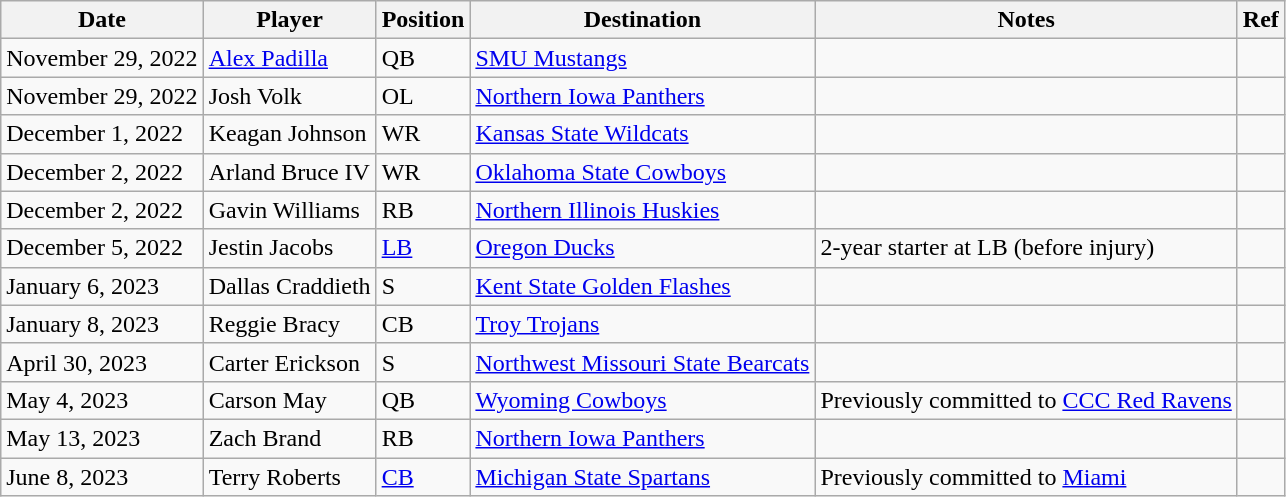<table class="wikitable">
<tr>
<th>Date</th>
<th>Player</th>
<th>Position</th>
<th>Destination</th>
<th>Notes</th>
<th>Ref</th>
</tr>
<tr>
<td>November 29, 2022</td>
<td><a href='#'>Alex Padilla</a></td>
<td>QB</td>
<td><a href='#'>SMU Mustangs</a></td>
<td></td>
<td></td>
</tr>
<tr>
<td>November 29, 2022</td>
<td>Josh Volk</td>
<td>OL</td>
<td><a href='#'>Northern Iowa Panthers</a></td>
<td></td>
<td></td>
</tr>
<tr>
<td>December 1, 2022</td>
<td>Keagan Johnson</td>
<td>WR</td>
<td><a href='#'>Kansas State Wildcats</a></td>
<td></td>
<td></td>
</tr>
<tr>
<td>December 2, 2022</td>
<td>Arland Bruce IV</td>
<td>WR</td>
<td><a href='#'>Oklahoma State Cowboys</a></td>
<td></td>
<td></td>
</tr>
<tr>
<td>December 2, 2022</td>
<td>Gavin Williams</td>
<td>RB</td>
<td><a href='#'>Northern Illinois Huskies</a></td>
<td></td>
<td></td>
</tr>
<tr>
<td>December 5, 2022</td>
<td>Jestin Jacobs</td>
<td><a href='#'>LB</a></td>
<td><a href='#'>Oregon Ducks</a></td>
<td>2-year starter at LB (before injury)</td>
<td></td>
</tr>
<tr>
<td>January 6, 2023</td>
<td>Dallas Craddieth</td>
<td>S</td>
<td><a href='#'>Kent State Golden Flashes</a></td>
<td></td>
<td></td>
</tr>
<tr>
<td>January 8, 2023</td>
<td>Reggie Bracy</td>
<td>CB</td>
<td><a href='#'>Troy Trojans</a></td>
<td></td>
<td></td>
</tr>
<tr>
<td>April 30, 2023</td>
<td>Carter Erickson</td>
<td>S</td>
<td><a href='#'>Northwest Missouri State Bearcats</a></td>
<td></td>
<td></td>
</tr>
<tr>
<td>May 4, 2023</td>
<td>Carson May</td>
<td>QB</td>
<td><a href='#'>Wyoming Cowboys</a></td>
<td>Previously committed to <a href='#'>CCC Red Ravens</a></td>
<td></td>
</tr>
<tr>
<td>May 13, 2023</td>
<td>Zach Brand</td>
<td>RB</td>
<td><a href='#'>Northern Iowa Panthers</a></td>
<td></td>
<td></td>
</tr>
<tr>
<td>June 8, 2023</td>
<td>Terry Roberts</td>
<td><a href='#'>CB</a></td>
<td><a href='#'>Michigan State Spartans</a></td>
<td>Previously committed to <a href='#'>Miami</a></td>
<td></td>
</tr>
</table>
